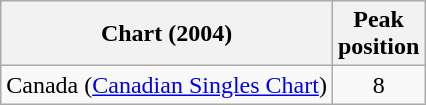<table class="wikitable">
<tr>
<th>Chart (2004)</th>
<th>Peak<br>position</th>
</tr>
<tr>
<td>Canada (<a href='#'>Canadian Singles Chart</a>)</td>
<td align="center">8</td>
</tr>
</table>
